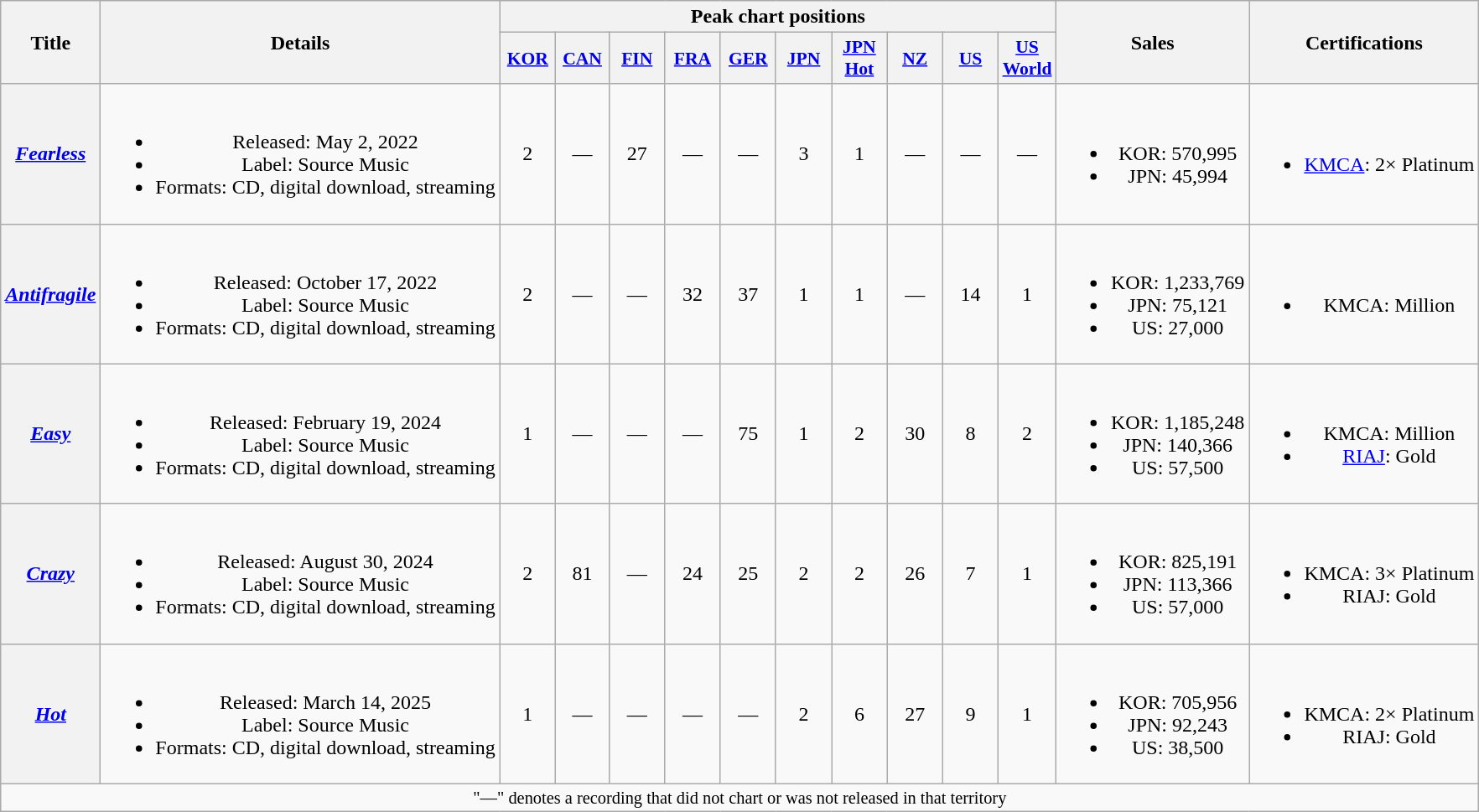<table class="wikitable plainrowheaders" style="text-align:center">
<tr>
<th scope="col" rowspan="2">Title</th>
<th scope="col" rowspan="2">Details</th>
<th scope="col" colspan="10">Peak chart positions</th>
<th scope="col" rowspan="2">Sales</th>
<th scope="col" rowspan="2">Certifications</th>
</tr>
<tr>
<th scope="col" style="font-size:90%; width:2.6em"><a href='#'>KOR</a><br></th>
<th scope="col" style="font-size:90%; width:2.5em"><a href='#'>CAN</a><br></th>
<th scope="col" style="font-size:90%; width:2.6em"><a href='#'>FIN</a><br></th>
<th scope="col" style="font-size:90%; width:2.6em"><a href='#'>FRA</a><br></th>
<th scope="col" style="font-size:90%; width:2.6em"><a href='#'>GER</a><br></th>
<th scope="col" style="font-size:90%; width:2.6em"><a href='#'>JPN</a><br></th>
<th scope="col" style="font-size:90%; width:2.6em"><a href='#'>JPN<br>Hot</a><br></th>
<th scope="col" style="font-size:90%; width:2.6em"><a href='#'>NZ</a><br></th>
<th scope="col" style="font-size:90%; width:2.6em"><a href='#'>US</a><br></th>
<th scope="col" style="font-size:90%; width:2.6em"><a href='#'>US<br>World</a><br></th>
</tr>
<tr>
<th scope="row"><em><a href='#'>Fearless</a></em></th>
<td><br><ul><li>Released: May 2, 2022</li><li>Label: Source Music</li><li>Formats: CD, digital download, streaming</li></ul></td>
<td>2</td>
<td>—</td>
<td>27</td>
<td>—</td>
<td>—</td>
<td>3</td>
<td>1</td>
<td>—</td>
<td>—</td>
<td>—</td>
<td><br><ul><li>KOR: 570,995</li><li>JPN: 45,994</li></ul></td>
<td><br><ul><li><a href='#'>KMCA</a>: 2× Platinum</li></ul></td>
</tr>
<tr>
<th scope="row"><em><a href='#'>Antifragile</a></em></th>
<td><br><ul><li>Released: October 17, 2022</li><li>Label: Source Music</li><li>Formats: CD, digital download, streaming</li></ul></td>
<td>2</td>
<td>—</td>
<td>—</td>
<td>32</td>
<td>37</td>
<td>1</td>
<td>1</td>
<td>—</td>
<td>14</td>
<td>1</td>
<td><br><ul><li>KOR: 1,233,769</li><li>JPN: 75,121</li><li>US: 27,000</li></ul></td>
<td><br><ul><li>KMCA: Million</li></ul></td>
</tr>
<tr>
<th scope="row"><em><a href='#'>Easy</a></em></th>
<td><br><ul><li>Released: February 19, 2024</li><li>Label: Source Music</li><li>Formats: CD, digital download, streaming</li></ul></td>
<td>1</td>
<td>—</td>
<td>—</td>
<td>—</td>
<td>75</td>
<td>1</td>
<td>2</td>
<td>30</td>
<td>8</td>
<td>2</td>
<td><br><ul><li>KOR: 1,185,248</li><li>JPN: 140,366</li><li>US: 57,500</li></ul></td>
<td><br><ul><li>KMCA: Million</li><li><a href='#'>RIAJ</a>: Gold</li></ul></td>
</tr>
<tr>
<th scope="row"><em><a href='#'>Crazy</a></em></th>
<td><br><ul><li>Released: August 30, 2024</li><li>Label: Source Music</li><li>Formats: CD, digital download, streaming</li></ul></td>
<td>2</td>
<td>81</td>
<td>—</td>
<td>24</td>
<td>25</td>
<td>2</td>
<td>2</td>
<td>26</td>
<td>7</td>
<td>1</td>
<td><br><ul><li>KOR: 825,191</li><li>JPN: 113,366</li><li>US: 57,000</li></ul></td>
<td><br><ul><li>KMCA: 3× Platinum</li><li>RIAJ: Gold</li></ul></td>
</tr>
<tr>
<th scope="row"><em><a href='#'>Hot</a></em></th>
<td><br><ul><li>Released: March 14, 2025</li><li>Label: Source Music</li><li>Formats: CD, digital download, streaming</li></ul></td>
<td>1</td>
<td>—</td>
<td>—</td>
<td>—</td>
<td>—</td>
<td>2</td>
<td>6</td>
<td>27</td>
<td>9</td>
<td>1</td>
<td><br><ul><li>KOR: 705,956</li><li>JPN: 92,243</li><li>US: 38,500</li></ul></td>
<td><br><ul><li>KMCA: 2× Platinum</li><li>RIAJ: Gold</li></ul></td>
</tr>
<tr>
<td colspan="14" style="font-size:85%">"—" denotes a recording that did not chart or was not released in that territory</td>
</tr>
</table>
